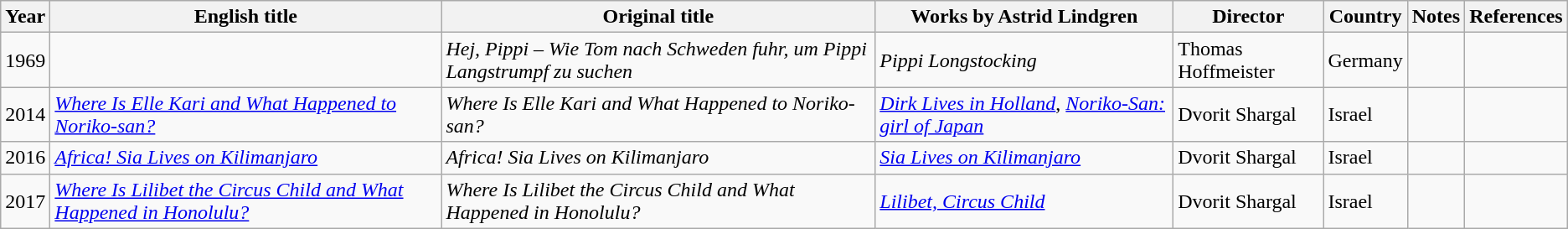<table class="wikitable sortable">
<tr class="hintergrundfarbe5">
<th>Year</th>
<th>English title</th>
<th>Original title</th>
<th>Works by Astrid Lindgren</th>
<th>Director</th>
<th>Country</th>
<th>Notes</th>
<th>References</th>
</tr>
<tr>
<td>1969</td>
<td></td>
<td><em>Hej, Pippi – Wie Tom nach Schweden fuhr, um Pippi Langstrumpf zu suchen</em></td>
<td><em>Pippi Longstocking</em></td>
<td>Thomas Hoffmeister</td>
<td>Germany</td>
<td></td>
<td></td>
</tr>
<tr>
<td>2014</td>
<td><em><a href='#'>Where Is Elle Kari and What Happened to Noriko-san?</a></em></td>
<td><em>Where Is Elle Kari and What Happened to Noriko-san?</em></td>
<td><em><a href='#'>Dirk Lives in Holland</a></em>, <em><a href='#'>Noriko-San: girl of Japan</a></em></td>
<td>Dvorit Shargal</td>
<td>Israel</td>
<td></td>
<td></td>
</tr>
<tr>
<td>2016</td>
<td><em><a href='#'>Africa! Sia Lives on Kilimanjaro</a></em></td>
<td><em>Africa! Sia Lives on Kilimanjaro</em></td>
<td><em><a href='#'>Sia Lives on Kilimanjaro</a></em></td>
<td>Dvorit Shargal</td>
<td>Israel</td>
<td></td>
<td></td>
</tr>
<tr>
<td>2017</td>
<td><em><a href='#'>Where Is Lilibet the Circus Child and What Happened in Honolulu?</a></em></td>
<td><em>Where Is Lilibet the Circus Child and What Happened in Honolulu?</em></td>
<td><em><a href='#'>Lilibet, Circus Child</a></em></td>
<td>Dvorit Shargal</td>
<td>Israel</td>
<td></td>
<td></td>
</tr>
</table>
